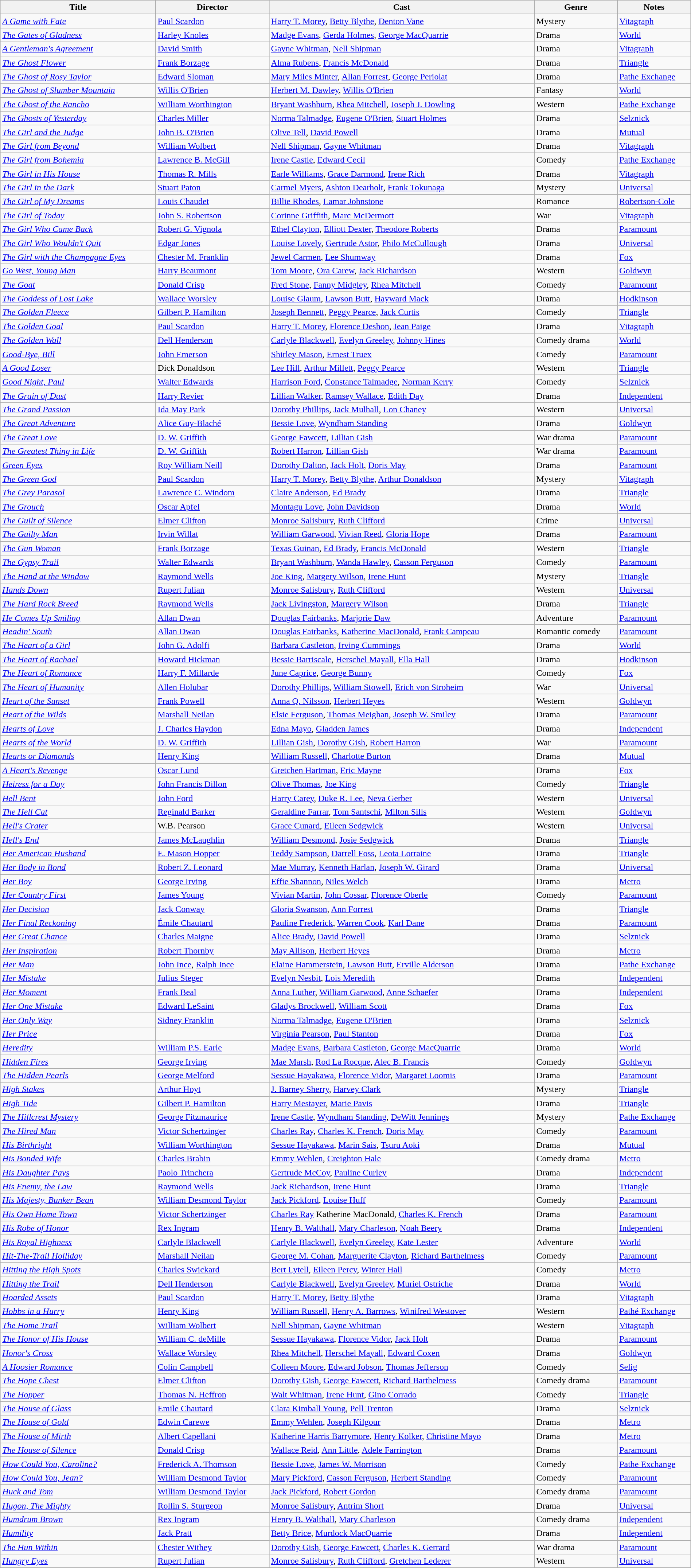<table class="wikitable" width= "100%">
<tr>
<th>Title</th>
<th>Director</th>
<th>Cast</th>
<th>Genre</th>
<th>Notes</th>
</tr>
<tr>
<td><em><a href='#'>A Game with Fate </a></em></td>
<td><a href='#'>Paul Scardon</a></td>
<td><a href='#'>Harry T. Morey</a>, <a href='#'>Betty Blythe</a>, <a href='#'>Denton Vane</a></td>
<td>Mystery</td>
<td><a href='#'>Vitagraph</a></td>
</tr>
<tr>
<td><em><a href='#'>The Gates of Gladness</a></em></td>
<td><a href='#'>Harley Knoles</a></td>
<td><a href='#'>Madge Evans</a>, <a href='#'>Gerda Holmes</a>, <a href='#'>George MacQuarrie</a></td>
<td>Drama</td>
<td><a href='#'>World</a></td>
</tr>
<tr>
<td><em><a href='#'>A Gentleman's Agreement</a></em></td>
<td><a href='#'>David Smith</a></td>
<td><a href='#'>Gayne Whitman</a>, <a href='#'>Nell Shipman</a></td>
<td>Drama</td>
<td><a href='#'>Vitagraph</a></td>
</tr>
<tr>
<td><em><a href='#'>The Ghost Flower </a></em></td>
<td><a href='#'>Frank Borzage</a></td>
<td><a href='#'>Alma Rubens</a>, <a href='#'>Francis McDonald</a></td>
<td>Drama</td>
<td><a href='#'>Triangle</a></td>
</tr>
<tr>
<td><em><a href='#'>The Ghost of Rosy Taylor </a></em></td>
<td><a href='#'>Edward Sloman</a></td>
<td><a href='#'>Mary Miles Minter</a>, <a href='#'>Allan Forrest</a>, <a href='#'>George Periolat</a></td>
<td>Drama</td>
<td><a href='#'>Pathe Exchange</a></td>
</tr>
<tr>
<td><em><a href='#'>The Ghost of Slumber Mountain</a></em></td>
<td><a href='#'>Willis O'Brien</a></td>
<td><a href='#'>Herbert M. Dawley</a>, <a href='#'>Willis O'Brien</a></td>
<td>Fantasy</td>
<td><a href='#'>World</a></td>
</tr>
<tr>
<td><em><a href='#'>The Ghost of the Rancho</a></em></td>
<td><a href='#'>William Worthington</a></td>
<td><a href='#'>Bryant Washburn</a>, <a href='#'>Rhea Mitchell</a>, <a href='#'>Joseph J. Dowling</a></td>
<td>Western</td>
<td><a href='#'>Pathe Exchange</a></td>
</tr>
<tr>
<td><em><a href='#'>The Ghosts of Yesterday </a></em></td>
<td><a href='#'>Charles Miller</a></td>
<td><a href='#'>Norma Talmadge</a>, <a href='#'>Eugene O'Brien</a>, <a href='#'>Stuart Holmes</a></td>
<td>Drama</td>
<td><a href='#'>Selznick</a></td>
</tr>
<tr>
<td><em><a href='#'>The Girl and the Judge </a></em></td>
<td><a href='#'>John B. O'Brien</a></td>
<td><a href='#'>Olive Tell</a>, <a href='#'>David Powell</a></td>
<td>Drama</td>
<td><a href='#'>Mutual</a></td>
</tr>
<tr>
<td><em><a href='#'>The Girl from Beyond</a></em></td>
<td><a href='#'>William Wolbert</a></td>
<td><a href='#'>Nell Shipman</a>, <a href='#'>Gayne Whitman</a></td>
<td>Drama</td>
<td><a href='#'>Vitagraph</a></td>
</tr>
<tr>
<td><em><a href='#'>The Girl from Bohemia</a></em></td>
<td><a href='#'>Lawrence B. McGill</a></td>
<td><a href='#'>Irene Castle</a>, <a href='#'>Edward Cecil</a></td>
<td>Comedy</td>
<td><a href='#'>Pathe Exchange</a></td>
</tr>
<tr>
<td><em><a href='#'>The Girl in His House</a></em></td>
<td><a href='#'>Thomas R. Mills</a></td>
<td><a href='#'>Earle Williams</a>, <a href='#'>Grace Darmond</a>, <a href='#'>Irene Rich</a></td>
<td>Drama</td>
<td><a href='#'>Vitagraph</a></td>
</tr>
<tr>
<td><em><a href='#'>The Girl in the Dark</a></em></td>
<td><a href='#'>Stuart Paton</a></td>
<td><a href='#'>Carmel Myers</a>, <a href='#'>Ashton Dearholt</a>, <a href='#'>Frank Tokunaga</a></td>
<td>Mystery</td>
<td><a href='#'>Universal</a></td>
</tr>
<tr>
<td><em><a href='#'>The Girl of My Dreams</a></em></td>
<td><a href='#'>Louis Chaudet</a></td>
<td><a href='#'>Billie Rhodes</a>, <a href='#'>Lamar Johnstone</a></td>
<td>Romance</td>
<td><a href='#'>Robertson-Cole</a></td>
</tr>
<tr>
<td><em><a href='#'>The Girl of Today</a></em></td>
<td><a href='#'>John S. Robertson</a></td>
<td><a href='#'>Corinne Griffith</a>, <a href='#'>Marc McDermott</a></td>
<td>War</td>
<td><a href='#'>Vitagraph</a></td>
</tr>
<tr>
<td><em><a href='#'>The Girl Who Came Back</a></em></td>
<td><a href='#'>Robert G. Vignola</a></td>
<td><a href='#'>Ethel Clayton</a>, <a href='#'>Elliott Dexter</a>, <a href='#'>Theodore Roberts</a></td>
<td>Drama</td>
<td><a href='#'>Paramount</a></td>
</tr>
<tr>
<td><em><a href='#'>The Girl Who Wouldn't Quit </a></em></td>
<td><a href='#'>Edgar Jones</a></td>
<td><a href='#'>Louise Lovely</a>, <a href='#'>Gertrude Astor</a>, <a href='#'>Philo McCullough</a></td>
<td>Drama</td>
<td><a href='#'>Universal</a></td>
</tr>
<tr>
<td><em><a href='#'>The Girl with the Champagne Eyes</a></em></td>
<td><a href='#'>Chester M. Franklin</a></td>
<td><a href='#'>Jewel Carmen</a>, <a href='#'>Lee Shumway</a></td>
<td>Drama</td>
<td><a href='#'>Fox</a></td>
</tr>
<tr>
<td><em><a href='#'>Go West, Young Man</a></em></td>
<td><a href='#'>Harry Beaumont</a></td>
<td><a href='#'>Tom Moore</a>, <a href='#'>Ora Carew</a>, <a href='#'>Jack Richardson</a></td>
<td>Western</td>
<td><a href='#'>Goldwyn</a></td>
</tr>
<tr>
<td><em><a href='#'>The Goat</a></em></td>
<td><a href='#'>Donald Crisp</a></td>
<td><a href='#'>Fred Stone</a>, <a href='#'>Fanny Midgley</a>, <a href='#'>Rhea Mitchell</a></td>
<td>Comedy</td>
<td><a href='#'>Paramount</a></td>
</tr>
<tr>
<td><em><a href='#'>The Goddess of Lost Lake</a></em></td>
<td><a href='#'>Wallace Worsley</a></td>
<td><a href='#'>Louise Glaum</a>, <a href='#'>Lawson Butt</a>, <a href='#'>Hayward Mack</a></td>
<td>Drama</td>
<td><a href='#'>Hodkinson</a></td>
</tr>
<tr>
<td><em><a href='#'>The Golden Fleece</a></em></td>
<td><a href='#'>Gilbert P. Hamilton</a></td>
<td><a href='#'>Joseph Bennett</a>, <a href='#'>Peggy Pearce</a>, <a href='#'>Jack Curtis</a></td>
<td>Comedy</td>
<td><a href='#'>Triangle</a></td>
</tr>
<tr>
<td><em><a href='#'>The Golden Goal</a></em></td>
<td><a href='#'>Paul Scardon</a></td>
<td><a href='#'>Harry T. Morey</a>, <a href='#'>Florence Deshon</a>, <a href='#'>Jean Paige</a></td>
<td>Drama</td>
<td><a href='#'>Vitagraph</a></td>
</tr>
<tr>
<td><em><a href='#'>The Golden Wall</a></em></td>
<td><a href='#'>Dell Henderson</a></td>
<td><a href='#'>Carlyle Blackwell</a>, <a href='#'>Evelyn Greeley</a>, <a href='#'>Johnny Hines</a></td>
<td>Comedy drama</td>
<td><a href='#'>World</a></td>
</tr>
<tr>
<td><em><a href='#'>Good-Bye, Bill</a></em></td>
<td><a href='#'>John Emerson</a></td>
<td><a href='#'>Shirley Mason</a>, <a href='#'>Ernest Truex</a></td>
<td>Comedy</td>
<td><a href='#'>Paramount</a></td>
</tr>
<tr>
<td><em><a href='#'>A Good Loser</a></em></td>
<td>Dick Donaldson</td>
<td><a href='#'>Lee Hill</a>, <a href='#'>Arthur Millett</a>, <a href='#'>Peggy Pearce</a></td>
<td>Western</td>
<td><a href='#'>Triangle</a></td>
</tr>
<tr>
<td><em><a href='#'>Good Night, Paul</a></em></td>
<td><a href='#'>Walter Edwards</a></td>
<td><a href='#'>Harrison Ford</a>, <a href='#'>Constance Talmadge</a>, <a href='#'>Norman Kerry</a></td>
<td>Comedy</td>
<td><a href='#'>Selznick</a></td>
</tr>
<tr>
<td><em><a href='#'>The Grain of Dust</a></em></td>
<td><a href='#'>Harry Revier</a></td>
<td><a href='#'>Lillian Walker</a>, <a href='#'>Ramsey Wallace</a>, <a href='#'>Edith Day</a></td>
<td>Drama</td>
<td><a href='#'>Independent</a></td>
</tr>
<tr>
<td><em><a href='#'>The Grand Passion</a></em></td>
<td><a href='#'>Ida May Park</a></td>
<td><a href='#'>Dorothy Phillips</a>, <a href='#'>Jack Mulhall</a>, <a href='#'>Lon Chaney</a></td>
<td>Western</td>
<td><a href='#'>Universal</a></td>
</tr>
<tr>
<td data-sort-value="Great Adventure, The"><em><a href='#'>The Great Adventure</a></em></td>
<td><a href='#'>Alice Guy-Blaché</a></td>
<td><a href='#'>Bessie Love</a>, <a href='#'>Wyndham Standing</a></td>
<td>Drama</td>
<td><a href='#'>Goldwyn</a></td>
</tr>
<tr>
<td><em><a href='#'>The Great Love</a></em></td>
<td><a href='#'>D. W. Griffith</a></td>
<td><a href='#'>George Fawcett</a>, <a href='#'>Lillian Gish</a></td>
<td>War drama</td>
<td><a href='#'>Paramount</a></td>
</tr>
<tr>
<td><em><a href='#'>The Greatest Thing in Life</a></em></td>
<td><a href='#'>D. W. Griffith</a></td>
<td><a href='#'>Robert Harron</a>, <a href='#'>Lillian Gish</a></td>
<td>War drama</td>
<td><a href='#'>Paramount</a></td>
</tr>
<tr>
<td><em><a href='#'>Green Eyes</a></em></td>
<td><a href='#'>Roy William Neill</a></td>
<td><a href='#'>Dorothy Dalton</a>, <a href='#'>Jack Holt</a>, <a href='#'>Doris May</a></td>
<td>Drama</td>
<td><a href='#'>Paramount</a></td>
</tr>
<tr>
<td><em><a href='#'>The Green God</a></em></td>
<td><a href='#'>Paul Scardon</a></td>
<td><a href='#'>Harry T. Morey</a>, <a href='#'>Betty Blythe</a>, <a href='#'>Arthur Donaldson</a></td>
<td>Mystery</td>
<td><a href='#'>Vitagraph</a></td>
</tr>
<tr>
<td><em><a href='#'>The Grey Parasol</a></em></td>
<td><a href='#'>Lawrence C. Windom</a></td>
<td><a href='#'>Claire Anderson</a>, <a href='#'>Ed Brady</a></td>
<td>Drama</td>
<td><a href='#'>Triangle</a></td>
</tr>
<tr>
<td><em><a href='#'>The Grouch</a></em></td>
<td><a href='#'>Oscar Apfel</a></td>
<td><a href='#'>Montagu Love</a>, <a href='#'>John Davidson</a></td>
<td>Drama</td>
<td><a href='#'>World</a></td>
</tr>
<tr>
<td><em><a href='#'>The Guilt of Silence </a></em></td>
<td><a href='#'>Elmer Clifton</a></td>
<td><a href='#'>Monroe Salisbury</a>, <a href='#'>Ruth Clifford</a></td>
<td>Crime</td>
<td><a href='#'>Universal</a></td>
</tr>
<tr>
<td><em><a href='#'>The Guilty Man</a></em></td>
<td><a href='#'>Irvin Willat</a></td>
<td><a href='#'>William Garwood</a>, <a href='#'>Vivian Reed</a>, <a href='#'>Gloria Hope</a></td>
<td>Drama</td>
<td><a href='#'>Paramount</a></td>
</tr>
<tr>
<td><em><a href='#'>The Gun Woman</a></em></td>
<td><a href='#'>Frank Borzage</a></td>
<td><a href='#'>Texas Guinan</a>, <a href='#'>Ed Brady</a>, <a href='#'>Francis McDonald</a></td>
<td>Western</td>
<td><a href='#'>Triangle</a></td>
</tr>
<tr>
<td><em><a href='#'>The Gypsy Trail</a></em></td>
<td><a href='#'>Walter Edwards</a></td>
<td><a href='#'>Bryant Washburn</a>, <a href='#'>Wanda Hawley</a>, <a href='#'>Casson Ferguson</a></td>
<td>Comedy</td>
<td><a href='#'>Paramount</a></td>
</tr>
<tr>
<td><em><a href='#'>The Hand at the Window </a></em></td>
<td><a href='#'>Raymond Wells</a></td>
<td><a href='#'>Joe King</a>, <a href='#'>Margery Wilson</a>, <a href='#'>Irene Hunt</a></td>
<td>Mystery</td>
<td><a href='#'>Triangle</a></td>
</tr>
<tr>
<td><em> <a href='#'>Hands Down</a></em></td>
<td><a href='#'>Rupert Julian</a></td>
<td><a href='#'>Monroe Salisbury</a>, <a href='#'>Ruth Clifford</a></td>
<td>Western</td>
<td><a href='#'>Universal</a></td>
</tr>
<tr>
<td><em><a href='#'>The Hard Rock Breed</a></em></td>
<td><a href='#'>Raymond Wells</a></td>
<td><a href='#'>Jack Livingston</a>, <a href='#'>Margery Wilson</a></td>
<td>Drama</td>
<td><a href='#'>Triangle</a></td>
</tr>
<tr>
<td><em><a href='#'>He Comes Up Smiling</a></em></td>
<td><a href='#'>Allan Dwan</a></td>
<td><a href='#'>Douglas Fairbanks</a>, <a href='#'>Marjorie Daw</a></td>
<td>Adventure</td>
<td><a href='#'>Paramount</a></td>
</tr>
<tr>
<td><em><a href='#'>Headin' South</a></em></td>
<td><a href='#'>Allan Dwan</a></td>
<td><a href='#'>Douglas Fairbanks</a>, <a href='#'>Katherine MacDonald</a>, <a href='#'>Frank Campeau</a></td>
<td>Romantic comedy</td>
<td><a href='#'>Paramount</a></td>
</tr>
<tr>
<td><em><a href='#'>The Heart of a Girl</a></em></td>
<td><a href='#'>John G. Adolfi</a></td>
<td><a href='#'>Barbara Castleton</a>, <a href='#'>Irving Cummings</a></td>
<td>Drama</td>
<td><a href='#'>World</a></td>
</tr>
<tr>
<td><em><a href='#'>The Heart of Rachael </a></em></td>
<td><a href='#'>Howard Hickman</a></td>
<td><a href='#'>Bessie Barriscale</a>, <a href='#'>Herschel Mayall</a>, <a href='#'>Ella Hall</a></td>
<td>Drama</td>
<td><a href='#'>Hodkinson</a></td>
</tr>
<tr>
<td><em><a href='#'>The Heart of Romance</a></em></td>
<td><a href='#'>Harry F. Millarde</a></td>
<td><a href='#'>June Caprice</a>, <a href='#'>George Bunny</a></td>
<td>Comedy</td>
<td><a href='#'>Fox</a></td>
</tr>
<tr>
<td><em><a href='#'>The Heart of Humanity</a></em></td>
<td><a href='#'>Allen Holubar</a></td>
<td><a href='#'>Dorothy Phillips</a>, <a href='#'>William Stowell</a>, <a href='#'>Erich von Stroheim</a></td>
<td>War</td>
<td><a href='#'>Universal</a></td>
</tr>
<tr>
<td><em><a href='#'>Heart of the Sunset </a></em></td>
<td><a href='#'>Frank Powell</a></td>
<td><a href='#'>Anna Q. Nilsson</a>, <a href='#'>Herbert Heyes</a></td>
<td>Western</td>
<td><a href='#'>Goldwyn</a></td>
</tr>
<tr>
<td><em><a href='#'>Heart of the Wilds</a></em></td>
<td><a href='#'>Marshall Neilan</a></td>
<td><a href='#'>Elsie Ferguson</a>, <a href='#'>Thomas Meighan</a>, <a href='#'>Joseph W. Smiley</a></td>
<td>Drama</td>
<td><a href='#'>Paramount</a></td>
</tr>
<tr>
<td><em><a href='#'>Hearts of Love</a></em></td>
<td><a href='#'>J. Charles Haydon</a></td>
<td><a href='#'>Edna Mayo</a>, <a href='#'>Gladden James</a></td>
<td>Drama</td>
<td><a href='#'>Independent</a></td>
</tr>
<tr>
<td><em><a href='#'>Hearts of the World</a></em></td>
<td><a href='#'>D. W. Griffith</a></td>
<td><a href='#'>Lillian Gish</a>, <a href='#'>Dorothy Gish</a>, <a href='#'>Robert Harron</a></td>
<td>War</td>
<td><a href='#'>Paramount</a></td>
</tr>
<tr>
<td><em><a href='#'>Hearts or Diamonds</a></em></td>
<td><a href='#'>Henry King</a></td>
<td><a href='#'>William Russell</a>, <a href='#'>Charlotte Burton</a></td>
<td>Drama</td>
<td><a href='#'>Mutual</a></td>
</tr>
<tr>
<td><em><a href='#'>A Heart's Revenge</a></em></td>
<td><a href='#'>Oscar Lund</a></td>
<td><a href='#'>Gretchen Hartman</a>, <a href='#'>Eric Mayne</a></td>
<td>Drama</td>
<td><a href='#'>Fox</a></td>
</tr>
<tr>
<td><em><a href='#'>Heiress for a Day</a></em></td>
<td><a href='#'>John Francis Dillon</a></td>
<td><a href='#'>Olive Thomas</a>, <a href='#'>Joe King</a></td>
<td>Comedy</td>
<td><a href='#'>Triangle</a></td>
</tr>
<tr>
<td><em><a href='#'>Hell Bent</a></em></td>
<td><a href='#'>John Ford</a></td>
<td><a href='#'>Harry Carey</a>, <a href='#'>Duke R. Lee</a>, <a href='#'>Neva Gerber</a></td>
<td>Western</td>
<td><a href='#'>Universal</a></td>
</tr>
<tr>
<td><em><a href='#'>The Hell Cat</a></em></td>
<td><a href='#'>Reginald Barker</a></td>
<td><a href='#'>Geraldine Farrar</a>, <a href='#'>Tom Santschi</a>, <a href='#'>Milton Sills</a></td>
<td>Western</td>
<td><a href='#'>Goldwyn</a></td>
</tr>
<tr>
<td><em><a href='#'>Hell's Crater</a></em></td>
<td>W.B. Pearson</td>
<td><a href='#'>Grace Cunard</a>, <a href='#'>Eileen Sedgwick</a></td>
<td>Western</td>
<td><a href='#'>Universal</a></td>
</tr>
<tr>
<td><em><a href='#'>Hell's End</a></em></td>
<td><a href='#'>James McLaughlin</a></td>
<td><a href='#'>William Desmond</a>, <a href='#'>Josie Sedgwick</a></td>
<td>Drama</td>
<td><a href='#'>Triangle</a></td>
</tr>
<tr>
<td><em><a href='#'>Her American Husband </a></em></td>
<td><a href='#'>E. Mason Hopper</a></td>
<td><a href='#'>Teddy Sampson</a>, <a href='#'>Darrell Foss</a>, <a href='#'>Leota Lorraine</a></td>
<td>Drama</td>
<td><a href='#'>Triangle</a></td>
</tr>
<tr>
<td><em><a href='#'>Her Body in Bond</a></em></td>
<td><a href='#'>Robert Z. Leonard</a></td>
<td><a href='#'>Mae Murray</a>, <a href='#'>Kenneth Harlan</a>, <a href='#'>Joseph W. Girard</a></td>
<td>Drama</td>
<td><a href='#'>Universal</a></td>
</tr>
<tr>
<td><em><a href='#'>Her Boy</a></em></td>
<td><a href='#'>George Irving</a></td>
<td><a href='#'>Effie Shannon</a>, <a href='#'>Niles Welch</a></td>
<td>Drama</td>
<td><a href='#'>Metro</a></td>
</tr>
<tr>
<td><em><a href='#'>Her Country First</a></em></td>
<td><a href='#'>James Young</a></td>
<td><a href='#'>Vivian Martin</a>, <a href='#'>John Cossar</a>, <a href='#'>Florence Oberle</a></td>
<td>Comedy</td>
<td><a href='#'>Paramount</a></td>
</tr>
<tr>
<td><em><a href='#'>Her Decision</a></em></td>
<td><a href='#'>Jack Conway</a></td>
<td><a href='#'>Gloria Swanson</a>, <a href='#'>Ann Forrest</a></td>
<td>Drama</td>
<td><a href='#'>Triangle</a></td>
</tr>
<tr>
<td><em><a href='#'>Her Final Reckoning</a></em></td>
<td><a href='#'>Émile Chautard</a></td>
<td><a href='#'>Pauline Frederick</a>, <a href='#'>Warren Cook</a>, <a href='#'>Karl Dane</a></td>
<td>Drama</td>
<td><a href='#'>Paramount</a></td>
</tr>
<tr>
<td><em><a href='#'>Her Great Chance</a></em></td>
<td><a href='#'>Charles Maigne</a></td>
<td><a href='#'>Alice Brady</a>, <a href='#'>David Powell</a></td>
<td>Drama</td>
<td><a href='#'>Selznick</a></td>
</tr>
<tr>
<td><em><a href='#'>Her Inspiration</a></em></td>
<td><a href='#'>Robert Thornby</a></td>
<td><a href='#'>May Allison</a>, <a href='#'>Herbert Heyes</a></td>
<td>Drama</td>
<td><a href='#'>Metro</a></td>
</tr>
<tr>
<td><em><a href='#'>Her Man</a></em></td>
<td><a href='#'>John Ince</a>, <a href='#'>Ralph Ince</a></td>
<td><a href='#'>Elaine Hammerstein</a>, <a href='#'>Lawson Butt</a>, <a href='#'>Erville Alderson</a></td>
<td>Drama</td>
<td><a href='#'>Pathe Exchange</a></td>
</tr>
<tr>
<td><em><a href='#'>Her Mistake</a></em></td>
<td><a href='#'>Julius Steger</a></td>
<td><a href='#'>Evelyn Nesbit</a>, <a href='#'>Lois Meredith</a></td>
<td>Drama</td>
<td><a href='#'>Independent</a></td>
</tr>
<tr>
<td><em><a href='#'>Her Moment </a></em></td>
<td><a href='#'>Frank Beal</a></td>
<td><a href='#'>Anna Luther</a>, <a href='#'>William Garwood</a>, <a href='#'>Anne Schaefer</a></td>
<td>Drama</td>
<td><a href='#'>Independent</a></td>
</tr>
<tr>
<td><em><a href='#'>Her One Mistake</a></em></td>
<td><a href='#'>Edward LeSaint</a></td>
<td><a href='#'>Gladys Brockwell</a>, <a href='#'>William Scott</a></td>
<td>Drama</td>
<td><a href='#'>Fox</a></td>
</tr>
<tr>
<td><em><a href='#'>Her Only Way</a></em></td>
<td><a href='#'>Sidney Franklin</a></td>
<td><a href='#'>Norma Talmadge</a>, <a href='#'>Eugene O'Brien</a></td>
<td>Drama</td>
<td><a href='#'>Selznick</a></td>
</tr>
<tr>
<td><em><a href='#'>Her Price </a></em></td>
<td></td>
<td><a href='#'>Virginia Pearson</a>, <a href='#'>Paul Stanton</a></td>
<td>Drama</td>
<td><a href='#'>Fox</a></td>
</tr>
<tr>
<td><em><a href='#'>Heredity</a></em></td>
<td><a href='#'>William P.S. Earle</a></td>
<td><a href='#'>Madge Evans</a>, <a href='#'>Barbara Castleton</a>, <a href='#'>George MacQuarrie</a></td>
<td>Drama</td>
<td><a href='#'>World</a></td>
</tr>
<tr>
<td><em><a href='#'>Hidden Fires</a></em></td>
<td><a href='#'>George Irving</a></td>
<td><a href='#'>Mae Marsh</a>, <a href='#'>Rod La Rocque</a>, <a href='#'>Alec B. Francis</a></td>
<td>Comedy</td>
<td><a href='#'>Goldwyn</a></td>
</tr>
<tr>
<td><em><a href='#'>The Hidden Pearls</a></em></td>
<td><a href='#'>George Melford</a></td>
<td><a href='#'>Sessue Hayakawa</a>, <a href='#'>Florence Vidor</a>, <a href='#'>Margaret Loomis</a></td>
<td>Drama</td>
<td><a href='#'>Paramount</a></td>
</tr>
<tr>
<td><em><a href='#'>High Stakes</a></em></td>
<td><a href='#'>Arthur Hoyt</a></td>
<td><a href='#'>J. Barney Sherry</a>, <a href='#'>Harvey Clark</a></td>
<td>Mystery</td>
<td><a href='#'>Triangle</a></td>
</tr>
<tr>
<td><em><a href='#'>High Tide</a></em></td>
<td><a href='#'>Gilbert P. Hamilton</a></td>
<td><a href='#'>Harry Mestayer</a>, <a href='#'>Marie Pavis</a></td>
<td>Drama</td>
<td><a href='#'>Triangle</a></td>
</tr>
<tr>
<td><em><a href='#'>The Hillcrest Mystery</a></em></td>
<td><a href='#'>George Fitzmaurice</a></td>
<td><a href='#'>Irene Castle</a>, <a href='#'>Wyndham Standing</a>, <a href='#'>DeWitt Jennings</a></td>
<td>Mystery</td>
<td><a href='#'>Pathe Exchange</a></td>
</tr>
<tr>
<td><em><a href='#'>The Hired Man</a></em></td>
<td><a href='#'>Victor Schertzinger</a></td>
<td><a href='#'>Charles Ray</a>, <a href='#'>Charles K. French</a>, <a href='#'>Doris May</a></td>
<td>Comedy</td>
<td><a href='#'>Paramount</a></td>
</tr>
<tr>
<td><em><a href='#'>His Birthright </a></em></td>
<td><a href='#'>William Worthington</a></td>
<td><a href='#'>Sessue Hayakawa</a>, <a href='#'>Marin Sais</a>, <a href='#'>Tsuru Aoki</a></td>
<td>Drama</td>
<td><a href='#'>Mutual</a></td>
</tr>
<tr>
<td><em><a href='#'>His Bonded Wife</a></em></td>
<td><a href='#'>Charles Brabin</a></td>
<td><a href='#'>Emmy Wehlen</a>, <a href='#'>Creighton Hale</a></td>
<td>Comedy drama</td>
<td><a href='#'>Metro</a></td>
</tr>
<tr>
<td><em><a href='#'>His Daughter Pays</a></em></td>
<td><a href='#'>Paolo Trinchera</a></td>
<td><a href='#'>Gertrude McCoy</a>, <a href='#'>Pauline Curley</a></td>
<td>Drama</td>
<td><a href='#'>Independent</a></td>
</tr>
<tr>
<td><em><a href='#'>His Enemy, the Law</a></em></td>
<td><a href='#'>Raymond Wells</a></td>
<td><a href='#'>Jack Richardson</a>, <a href='#'>Irene Hunt</a></td>
<td>Drama</td>
<td><a href='#'>Triangle</a></td>
</tr>
<tr>
<td><em><a href='#'>His Majesty, Bunker Bean</a></em></td>
<td><a href='#'>William Desmond Taylor</a></td>
<td><a href='#'>Jack Pickford</a>, <a href='#'>Louise Huff</a></td>
<td>Comedy</td>
<td><a href='#'>Paramount</a></td>
</tr>
<tr>
<td><em><a href='#'>His Own Home Town </a></em></td>
<td><a href='#'>Victor Schertzinger</a></td>
<td><a href='#'>Charles Ray</a> Katherine MacDonald, <a href='#'>Charles K. French</a></td>
<td>Drama</td>
<td><a href='#'>Paramount</a></td>
</tr>
<tr>
<td><em><a href='#'>His Robe of Honor</a></em></td>
<td><a href='#'>Rex Ingram</a></td>
<td><a href='#'>Henry B. Walthall</a>, <a href='#'>Mary Charleson</a>, <a href='#'>Noah Beery</a></td>
<td>Drama</td>
<td><a href='#'>Independent</a></td>
</tr>
<tr>
<td><em><a href='#'>His Royal Highness</a></em></td>
<td><a href='#'>Carlyle Blackwell</a></td>
<td><a href='#'>Carlyle Blackwell</a>, <a href='#'>Evelyn Greeley</a>, <a href='#'>Kate Lester</a></td>
<td>Adventure</td>
<td><a href='#'>World</a></td>
</tr>
<tr>
<td><em><a href='#'>Hit-The-Trail Holliday</a></em></td>
<td><a href='#'>Marshall Neilan</a></td>
<td><a href='#'>George M. Cohan</a>, <a href='#'>Marguerite Clayton</a>, <a href='#'>Richard Barthelmess</a></td>
<td>Comedy</td>
<td><a href='#'>Paramount</a></td>
</tr>
<tr>
<td><em><a href='#'>Hitting the High Spots</a></em></td>
<td><a href='#'>Charles Swickard</a></td>
<td><a href='#'>Bert Lytell</a>, <a href='#'>Eileen Percy</a>, <a href='#'>Winter Hall</a></td>
<td>Comedy</td>
<td><a href='#'>Metro</a></td>
</tr>
<tr>
<td><em><a href='#'>Hitting the Trail</a></em></td>
<td><a href='#'>Dell Henderson</a></td>
<td><a href='#'>Carlyle Blackwell</a>, <a href='#'>Evelyn Greeley</a>, <a href='#'>Muriel Ostriche</a></td>
<td>Drama</td>
<td><a href='#'>World</a></td>
</tr>
<tr>
<td><em><a href='#'>Hoarded Assets </a></em></td>
<td><a href='#'>Paul Scardon</a></td>
<td><a href='#'>Harry T. Morey</a>, <a href='#'>Betty Blythe</a></td>
<td>Drama</td>
<td><a href='#'>Vitagraph</a></td>
</tr>
<tr>
<td><em><a href='#'>Hobbs in a Hurry</a></em></td>
<td><a href='#'>Henry King</a></td>
<td><a href='#'>William Russell</a>, <a href='#'>Henry A. Barrows</a>, <a href='#'>Winifred Westover</a></td>
<td>Western</td>
<td><a href='#'>Pathé Exchange</a></td>
</tr>
<tr>
<td><em><a href='#'>The Home Trail </a></em></td>
<td><a href='#'>William Wolbert</a></td>
<td><a href='#'>Nell Shipman</a>, <a href='#'>Gayne Whitman</a></td>
<td>Western</td>
<td><a href='#'>Vitagraph</a></td>
</tr>
<tr>
<td><em><a href='#'>The Honor of His House</a></em></td>
<td><a href='#'>William C. deMille</a></td>
<td><a href='#'>Sessue Hayakawa</a>, <a href='#'>Florence Vidor</a>, <a href='#'>Jack Holt</a></td>
<td>Drama</td>
<td><a href='#'>Paramount</a></td>
</tr>
<tr>
<td><em><a href='#'>Honor's Cross </a></em></td>
<td><a href='#'>Wallace Worsley</a></td>
<td><a href='#'>Rhea Mitchell</a>, <a href='#'>Herschel Mayall</a>, <a href='#'>Edward Coxen</a></td>
<td>Drama</td>
<td><a href='#'>Goldwyn</a></td>
</tr>
<tr>
<td><em><a href='#'>A Hoosier Romance </a></em></td>
<td><a href='#'>Colin Campbell</a></td>
<td><a href='#'>Colleen Moore</a>, <a href='#'>Edward Jobson</a>, <a href='#'>Thomas Jefferson</a></td>
<td>Comedy</td>
<td><a href='#'>Selig</a></td>
</tr>
<tr>
<td><em><a href='#'>The Hope Chest </a></em></td>
<td><a href='#'>Elmer Clifton</a></td>
<td><a href='#'>Dorothy Gish</a>, <a href='#'>George Fawcett</a>, <a href='#'>Richard Barthelmess</a></td>
<td>Comedy drama</td>
<td><a href='#'>Paramount</a></td>
</tr>
<tr>
<td><em><a href='#'>The Hopper</a></em></td>
<td><a href='#'>Thomas N. Heffron</a></td>
<td><a href='#'>Walt Whitman</a>, <a href='#'>Irene Hunt</a>, <a href='#'>Gino Corrado</a></td>
<td>Comedy</td>
<td><a href='#'>Triangle</a></td>
</tr>
<tr>
<td><em><a href='#'>The House of Glass</a></em></td>
<td><a href='#'>Emile Chautard</a></td>
<td><a href='#'>Clara Kimball Young</a>, <a href='#'>Pell Trenton</a></td>
<td>Drama</td>
<td><a href='#'>Selznick</a></td>
</tr>
<tr>
<td><em><a href='#'>The House of Gold</a></em></td>
<td><a href='#'>Edwin Carewe</a></td>
<td><a href='#'>Emmy Wehlen</a>, <a href='#'>Joseph Kilgour</a></td>
<td>Drama</td>
<td><a href='#'>Metro</a></td>
</tr>
<tr>
<td><em><a href='#'>The House of Mirth</a></em></td>
<td><a href='#'>Albert Capellani</a></td>
<td><a href='#'>Katherine Harris Barrymore</a>, <a href='#'>Henry Kolker</a>, <a href='#'>Christine Mayo</a></td>
<td>Drama</td>
<td><a href='#'>Metro</a></td>
</tr>
<tr>
<td><em><a href='#'>The House of Silence </a></em></td>
<td><a href='#'>Donald Crisp</a></td>
<td><a href='#'>Wallace Reid</a>, <a href='#'>Ann Little</a>, <a href='#'>Adele Farrington</a></td>
<td>Drama</td>
<td><a href='#'>Paramount</a></td>
</tr>
<tr>
<td><em><a href='#'>How Could You, Caroline?</a></em></td>
<td><a href='#'>Frederick A. Thomson</a></td>
<td><a href='#'>Bessie Love</a>, <a href='#'>James W. Morrison</a></td>
<td>Comedy</td>
<td><a href='#'>Pathe Exchange</a></td>
</tr>
<tr>
<td><em><a href='#'>How Could You, Jean?</a></em></td>
<td><a href='#'>William Desmond Taylor</a></td>
<td><a href='#'>Mary Pickford</a>, <a href='#'>Casson Ferguson</a>, <a href='#'>Herbert Standing</a></td>
<td>Comedy</td>
<td><a href='#'>Paramount</a></td>
</tr>
<tr>
<td><em><a href='#'>Huck and Tom</a></em></td>
<td><a href='#'>William Desmond Taylor</a></td>
<td><a href='#'>Jack Pickford</a>, <a href='#'>Robert Gordon</a></td>
<td>Comedy drama</td>
<td><a href='#'>Paramount</a></td>
</tr>
<tr>
<td><em><a href='#'>Hugon, The Mighty</a></em></td>
<td><a href='#'>Rollin S. Sturgeon</a></td>
<td><a href='#'>Monroe Salisbury</a>, <a href='#'>Antrim Short</a></td>
<td>Drama</td>
<td><a href='#'>Universal</a></td>
</tr>
<tr>
<td><em><a href='#'>Humdrum Brown</a></em></td>
<td><a href='#'>Rex Ingram</a></td>
<td><a href='#'>Henry B. Walthall</a>, <a href='#'>Mary Charleson</a></td>
<td>Comedy drama</td>
<td><a href='#'>Independent</a></td>
</tr>
<tr>
<td><em><a href='#'>Humility</a></em></td>
<td><a href='#'>Jack Pratt</a></td>
<td><a href='#'>Betty Brice</a>, <a href='#'>Murdock MacQuarrie</a></td>
<td>Drama</td>
<td><a href='#'>Independent</a></td>
</tr>
<tr>
<td><em><a href='#'>The Hun Within</a></em></td>
<td><a href='#'>Chester Withey</a></td>
<td><a href='#'>Dorothy Gish</a>, <a href='#'>George Fawcett</a>, <a href='#'>Charles K. Gerrard</a></td>
<td>War drama</td>
<td><a href='#'>Paramount</a></td>
</tr>
<tr>
<td><em><a href='#'>Hungry Eyes</a></em></td>
<td><a href='#'>Rupert Julian</a></td>
<td><a href='#'>Monroe Salisbury</a>, <a href='#'>Ruth Clifford</a>, <a href='#'>Gretchen Lederer</a></td>
<td>Western</td>
<td><a href='#'>Universal</a></td>
</tr>
<tr>
</tr>
</table>
